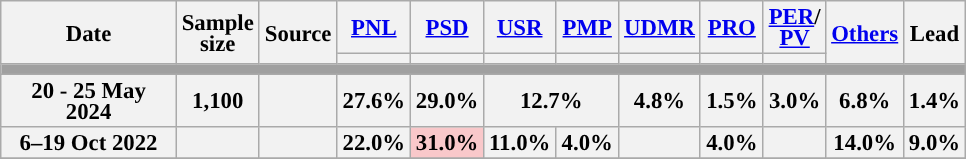<table class="wikitable" style="text-align:center;font-size:95%;line-height:14px;">
<tr>
<th rowspan="2" style="width:110px;">Date</th>
<th rowspan="2" style="width:45px;">Sample size</th>
<th rowspan="2" style="width:45px;">Source</th>
<th style="width:35px;"><a href='#'>PNL</a></th>
<th style="width:35px;"><a href='#'>PSD</a></th>
<th style="width:35px;"><a href='#'>USR</a></th>
<th style="width:35px;"><a href='#'>PMP</a></th>
<th style="width:35px;"><a href='#'>UDMR</a></th>
<th style="width:35px;"><a href='#'>PRO</a></th>
<th><a href='#'>PER</a>/<br><a href='#'>PV</a></th>
<th rowspan="2" style="width:35px;"><a href='#'>Others</a></th>
<th rowspan="2" style="width:25px;">Lead</th>
</tr>
<tr>
<th style="color:inherit;background:"></th>
<th style="color:inherit;background:"></th>
<th style="color:inherit;background:"></th>
<th style="color:inherit;background:"></th>
<th style="color:inherit;background:"></th>
<th style="color:inherit;background:"></th>
<th style="color:inherit;background:"></th>
</tr>
<tr>
<td colspan="12" style="background:#A0A0A0"></td>
</tr>
<tr>
<th>20 - 25 May 2024</th>
<th>1,100</th>
<th></th>
<th>27.6% </th>
<th>29.0% </th>
<th colspan="2">12.7% </th>
<th>4.8% </th>
<th>1.5% </th>
<th>3.0%  </th>
<th>6.8% </th>
<th style="background:">1.4%</th>
</tr>
<tr>
<th>6–19 Oct 2022</th>
<th></th>
<th></th>
<th>22.0% </th>
<th style="background:#F9C8CA">31.0% </th>
<th>11.0% </th>
<th>4.0% </th>
<th></th>
<th>4.0% </th>
<th></th>
<th>14.0% </th>
<th style="background:">9.0%</th>
</tr>
<tr>
</tr>
</table>
